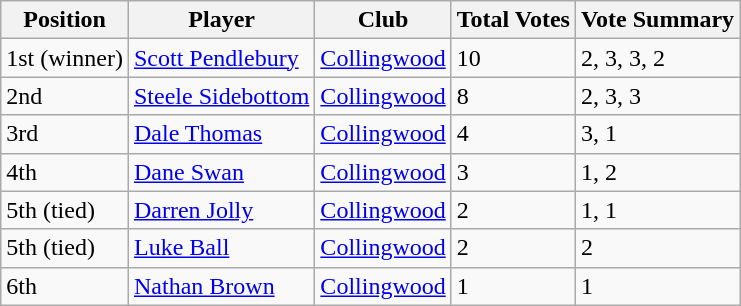<table class="wikitable">
<tr>
<th>Position</th>
<th>Player</th>
<th>Club</th>
<th>Total Votes</th>
<th>Vote Summary</th>
</tr>
<tr>
<td>1st (winner)</td>
<td><a href='#'>Scott Pendlebury</a></td>
<td><a href='#'>Collingwood</a></td>
<td>10</td>
<td>2, 3, 3, 2</td>
</tr>
<tr>
<td>2nd</td>
<td><a href='#'>Steele Sidebottom</a></td>
<td><a href='#'>Collingwood</a></td>
<td>8</td>
<td>2, 3, 3</td>
</tr>
<tr>
<td>3rd</td>
<td><a href='#'>Dale Thomas</a></td>
<td><a href='#'>Collingwood</a></td>
<td>4</td>
<td>3, 1</td>
</tr>
<tr>
<td>4th</td>
<td><a href='#'>Dane Swan</a></td>
<td><a href='#'>Collingwood</a></td>
<td>3</td>
<td>1, 2</td>
</tr>
<tr>
<td>5th (tied)</td>
<td><a href='#'>Darren Jolly</a></td>
<td><a href='#'>Collingwood</a></td>
<td>2</td>
<td>1, 1</td>
</tr>
<tr>
<td>5th (tied)</td>
<td><a href='#'>Luke Ball</a></td>
<td><a href='#'>Collingwood</a></td>
<td>2</td>
<td>2</td>
</tr>
<tr>
<td>6th</td>
<td><a href='#'>Nathan Brown</a></td>
<td><a href='#'>Collingwood</a></td>
<td>1</td>
<td>1</td>
</tr>
</table>
